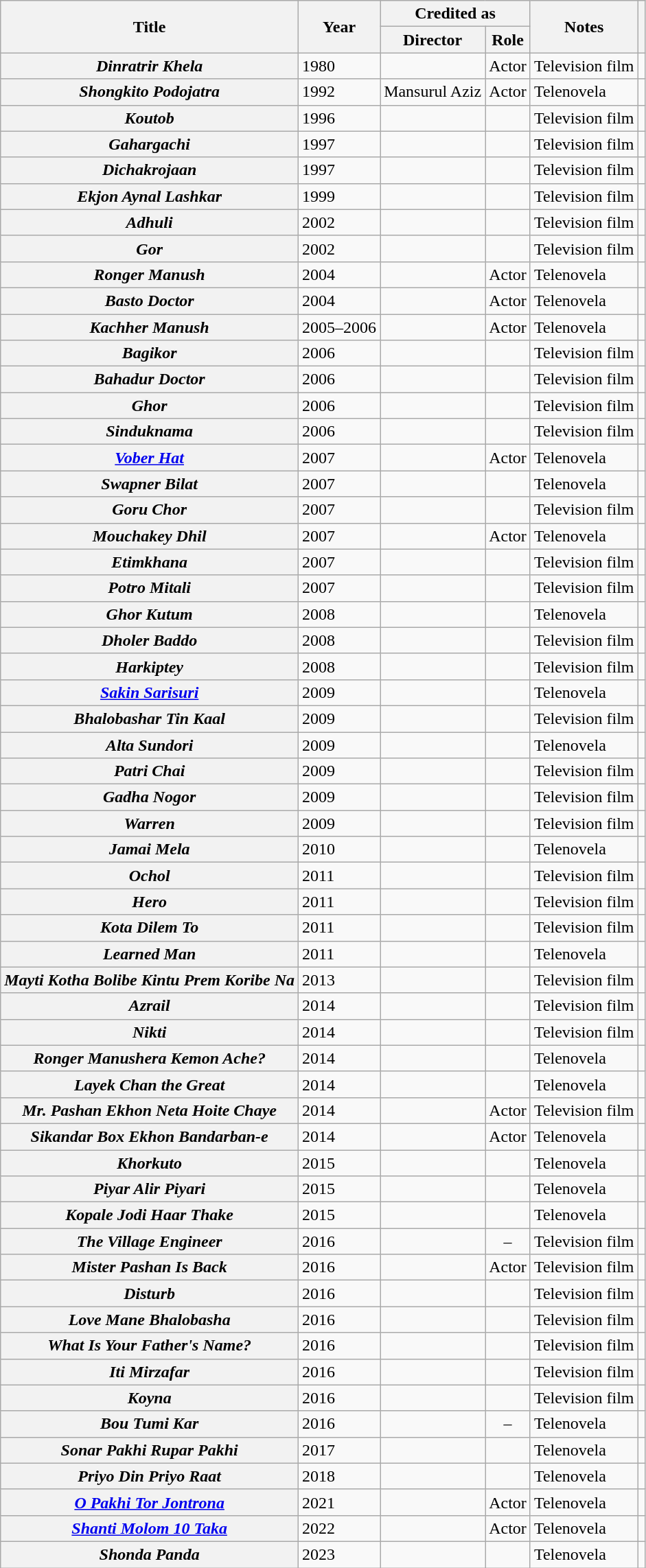<table class="wikitable plainrowheaders sortable" style="margin-right: 0;">
<tr>
<th rowspan="2" scope="col">Title</th>
<th ! rowspan="2" scope="col">Year</th>
<th ! colspan="2" scope="col">Credited as</th>
<th ! rowspan="2" scope="col" class="unsortable">Notes</th>
<th ! rowspan="2" scope="col" class="unsortable"></th>
</tr>
<tr>
<th scope="col">Director</th>
<th scope="col">Role</th>
</tr>
<tr>
<th scope="row"><em>Dinratrir Khela</em></th>
<td>1980</td>
<td></td>
<td>Actor</td>
<td>Television film</td>
<td style="text-align: center;"></td>
</tr>
<tr>
<th scope="row"><em>Shongkito Podojatra</em></th>
<td>1992</td>
<td>Mansurul Aziz</td>
<td>Actor</td>
<td>Telenovela</td>
<td style="text-align: center;"></td>
</tr>
<tr>
<th scope="row"><em>Koutob</em></th>
<td>1996</td>
<td></td>
<td></td>
<td>Television film</td>
<td style="text-align: center;"></td>
</tr>
<tr>
<th scope="row"><em>Gahargachi</em></th>
<td>1997</td>
<td></td>
<td></td>
<td>Television film</td>
<td style="text-align: center;"></td>
</tr>
<tr>
<th scope="row"><em>Dichakrojaan</em></th>
<td>1997</td>
<td></td>
<td></td>
<td>Television film</td>
<td style="text-align: center;"></td>
</tr>
<tr>
<th scope="row"><em>Ekjon Aynal Lashkar</em></th>
<td>1999</td>
<td></td>
<td></td>
<td>Television film</td>
<td style="text-align: center;"></td>
</tr>
<tr>
<th scope="row"><em>Adhuli</em></th>
<td>2002</td>
<td></td>
<td></td>
<td>Television film</td>
<td style="text-align: center;"></td>
</tr>
<tr>
<th scope="row"><em>Gor</em></th>
<td>2002</td>
<td></td>
<td></td>
<td>Television film</td>
<td style="text-align: center;"></td>
</tr>
<tr>
<th scope="row"><em>Ronger Manush</em></th>
<td>2004</td>
<td></td>
<td>Actor</td>
<td>Telenovela</td>
<td style="text-align: center;"></td>
</tr>
<tr>
<th scope="row"><em>Basto Doctor</em></th>
<td>2004</td>
<td></td>
<td>Actor</td>
<td>Telenovela</td>
<td style="text-align: center;"></td>
</tr>
<tr>
<th scope="row"><em>Kachher Manush</em></th>
<td>2005–2006</td>
<td></td>
<td>Actor</td>
<td>Telenovela</td>
<td style="text-align: center;"></td>
</tr>
<tr>
<th scope="row"><em>Bagikor</em></th>
<td>2006</td>
<td></td>
<td></td>
<td>Television film</td>
<td style="text-align: center;"></td>
</tr>
<tr>
<th scope="row"><em>Bahadur Doctor</em></th>
<td>2006</td>
<td></td>
<td></td>
<td>Television film</td>
<td style="text-align: center;"></td>
</tr>
<tr>
<th scope="row"><em>Ghor</em></th>
<td>2006</td>
<td></td>
<td></td>
<td>Television film</td>
<td style="text-align: center;"></td>
</tr>
<tr>
<th scope="row"><em>Sinduknama</em></th>
<td>2006</td>
<td></td>
<td></td>
<td>Television film</td>
<td style="text-align: center;"></td>
</tr>
<tr>
<th scope="row"><em><a href='#'>Vober Hat</a></em></th>
<td>2007</td>
<td></td>
<td>Actor</td>
<td>Telenovela</td>
<td style="text-align: center;"></td>
</tr>
<tr>
<th scope="row"><em>Swapner Bilat</em></th>
<td>2007</td>
<td></td>
<td></td>
<td>Telenovela</td>
<td style="text-align: center;"></td>
</tr>
<tr>
<th scope="row"><em>Goru Chor</em></th>
<td>2007</td>
<td></td>
<td></td>
<td>Television film</td>
<td style="text-align: center;"></td>
</tr>
<tr>
<th scope="row"><em>Mouchakey Dhil</em></th>
<td>2007</td>
<td></td>
<td>Actor</td>
<td>Telenovela</td>
<td style="text-align: center;"></td>
</tr>
<tr>
<th scope="row"><em>Etimkhana</em></th>
<td>2007</td>
<td></td>
<td></td>
<td>Television film</td>
<td style="text-align: center;"></td>
</tr>
<tr>
<th scope="row"><em>Potro Mitali</em></th>
<td>2007</td>
<td></td>
<td></td>
<td>Television film</td>
<td style="text-align: center;"></td>
</tr>
<tr>
<th scope="row"><em>Ghor Kutum</em></th>
<td>2008</td>
<td></td>
<td></td>
<td>Telenovela</td>
<td style="text-align: center;"></td>
</tr>
<tr>
<th scope="row"><em>Dholer Baddo</em></th>
<td>2008</td>
<td></td>
<td></td>
<td>Television film</td>
<td style="text-align: center;"></td>
</tr>
<tr>
<th scope="row"><em>Harkiptey</em></th>
<td>2008</td>
<td></td>
<td></td>
<td>Television film</td>
<td style="text-align: center;"></td>
</tr>
<tr>
<th scope="row"><em><a href='#'>Sakin Sarisuri</a></em></th>
<td>2009</td>
<td></td>
<td></td>
<td>Telenovela</td>
<td style="text-align: center;"></td>
</tr>
<tr>
<th scope="row"><em>Bhalobashar Tin Kaal</em></th>
<td>2009</td>
<td></td>
<td></td>
<td>Television film</td>
<td style="text-align: center;"></td>
</tr>
<tr>
<th scope="row"><em>Alta Sundori</em></th>
<td>2009</td>
<td></td>
<td></td>
<td>Telenovela</td>
<td style="text-align: center;"></td>
</tr>
<tr>
<th scope="row"><em>Patri Chai</em></th>
<td>2009</td>
<td></td>
<td></td>
<td>Television film</td>
<td style="text-align: center;"></td>
</tr>
<tr>
<th scope="row"><em>Gadha Nogor</em></th>
<td>2009</td>
<td></td>
<td></td>
<td>Television film</td>
<td style="text-align: center;"></td>
</tr>
<tr>
<th scope="row"><em>Warren</em></th>
<td>2009</td>
<td></td>
<td></td>
<td>Television film</td>
<td style="text-align: center;"></td>
</tr>
<tr>
<th scope="row"><em>Jamai Mela</em></th>
<td>2010</td>
<td></td>
<td></td>
<td>Telenovela</td>
<td style="text-align: center;"></td>
</tr>
<tr>
<th scope="row"><em>Ochol</em></th>
<td>2011</td>
<td></td>
<td></td>
<td>Television film</td>
<td style="text-align: center;"></td>
</tr>
<tr>
<th scope="row"><em>Hero</em></th>
<td>2011</td>
<td></td>
<td></td>
<td>Television film</td>
<td style="text-align: center;"></td>
</tr>
<tr>
<th scope="row"><em>Kota Dilem To</em></th>
<td>2011</td>
<td></td>
<td></td>
<td>Television film</td>
<td style="text-align: center;"></td>
</tr>
<tr>
<th scope="row"><em>Learned Man</em></th>
<td>2011</td>
<td></td>
<td></td>
<td>Telenovela</td>
<td style="text-align: center;"></td>
</tr>
<tr>
<th scope="row"><em>Mayti Kotha Bolibe Kintu Prem Koribe Na</em></th>
<td>2013</td>
<td></td>
<td></td>
<td>Television film</td>
<td style="text-align: center;"></td>
</tr>
<tr>
<th scope="row"><em>Azrail</em></th>
<td>2014</td>
<td></td>
<td></td>
<td>Television film</td>
<td style="text-align: center;"></td>
</tr>
<tr>
<th scope="row"><em>Nikti</em></th>
<td>2014</td>
<td></td>
<td></td>
<td>Television film</td>
<td style="text-align: center;"></td>
</tr>
<tr>
<th scope="row"><em>Ronger Manushera Kemon Ache?</em></th>
<td>2014</td>
<td></td>
<td></td>
<td>Telenovela</td>
<td style="text-align: center;"></td>
</tr>
<tr>
<th scope="row"><em>Layek Chan the Great</em></th>
<td>2014</td>
<td></td>
<td></td>
<td>Telenovela</td>
<td style="text-align: center;"></td>
</tr>
<tr>
<th scope="row"><em>Mr. Pashan Ekhon Neta Hoite Chaye</em></th>
<td>2014</td>
<td></td>
<td>Actor</td>
<td>Television film</td>
<td style="text-align: center;"></td>
</tr>
<tr>
<th scope="row"><em>Sikandar Box Ekhon Bandarban-e</em></th>
<td>2014</td>
<td></td>
<td>Actor</td>
<td>Telenovela</td>
<td style="text-align: center;"></td>
</tr>
<tr>
<th scope="row"><em>Khorkuto</em></th>
<td>2015</td>
<td></td>
<td></td>
<td>Telenovela</td>
<td style="text-align: center;"></td>
</tr>
<tr>
<th scope="row"><em>Piyar Alir Piyari</em></th>
<td>2015</td>
<td></td>
<td></td>
<td>Telenovela</td>
<td style="text-align: center;"></td>
</tr>
<tr>
<th scope="row"><em>Kopale Jodi Haar Thake</em></th>
<td>2015</td>
<td></td>
<td></td>
<td>Telenovela</td>
<td style="text-align: center;"></td>
</tr>
<tr>
<th scope="row"><em>The Village Engineer</em></th>
<td>2016</td>
<td></td>
<td style="text-align: center;">–</td>
<td>Television film</td>
<td style="text-align: center;"></td>
</tr>
<tr>
<th scope="row"><em>Mister Pashan Is Back</em></th>
<td>2016</td>
<td></td>
<td>Actor</td>
<td>Television film</td>
<td style="text-align: center;"></td>
</tr>
<tr>
<th scope="row"><em>Disturb</em></th>
<td>2016</td>
<td></td>
<td></td>
<td>Television film</td>
<td style="text-align: center;"></td>
</tr>
<tr>
<th scope="row"><em>Love Mane Bhalobasha</em></th>
<td>2016</td>
<td></td>
<td></td>
<td>Television film</td>
<td style="text-align: center;"></td>
</tr>
<tr>
<th scope="row"><em>What Is Your Father's Name?</em></th>
<td>2016</td>
<td></td>
<td></td>
<td>Television film</td>
<td style="text-align: center;"></td>
</tr>
<tr>
<th scope="row"><em>Iti Mirzafar</em></th>
<td>2016</td>
<td></td>
<td></td>
<td>Television film</td>
<td style="text-align: center;"></td>
</tr>
<tr>
<th scope="row"><em>Koyna</em></th>
<td>2016</td>
<td></td>
<td></td>
<td>Television film</td>
<td style="text-align: center;"></td>
</tr>
<tr>
<th scope="row"><em>Bou Tumi Kar</em></th>
<td>2016</td>
<td></td>
<td style="text-align: center;">–</td>
<td>Telenovela</td>
<td style="text-align: center;"></td>
</tr>
<tr>
<th scope="row"><em>Sonar Pakhi Rupar Pakhi</em></th>
<td>2017</td>
<td></td>
<td></td>
<td>Telenovela</td>
<td style="text-align: center;"></td>
</tr>
<tr>
<th scope="row"><em>Priyo Din Priyo Raat</em></th>
<td>2018</td>
<td></td>
<td></td>
<td>Telenovela</td>
<td></td>
</tr>
<tr>
<th scope="row"><em><a href='#'>O Pakhi Tor Jontrona</a></em></th>
<td>2021</td>
<td></td>
<td>Actor</td>
<td>Telenovela</td>
<td style="text-align: center;"></td>
</tr>
<tr>
<th scope="row"><em><a href='#'>Shanti Molom 10 Taka</a></em></th>
<td>2022</td>
<td></td>
<td>Actor</td>
<td>Telenovela</td>
<td style="text-align: center;"></td>
</tr>
<tr>
<th scope="row"><em>Shonda Panda</em></th>
<td>2023</td>
<td></td>
<td></td>
<td>Telenovela</td>
<td style="text-align: center;"></td>
</tr>
</table>
